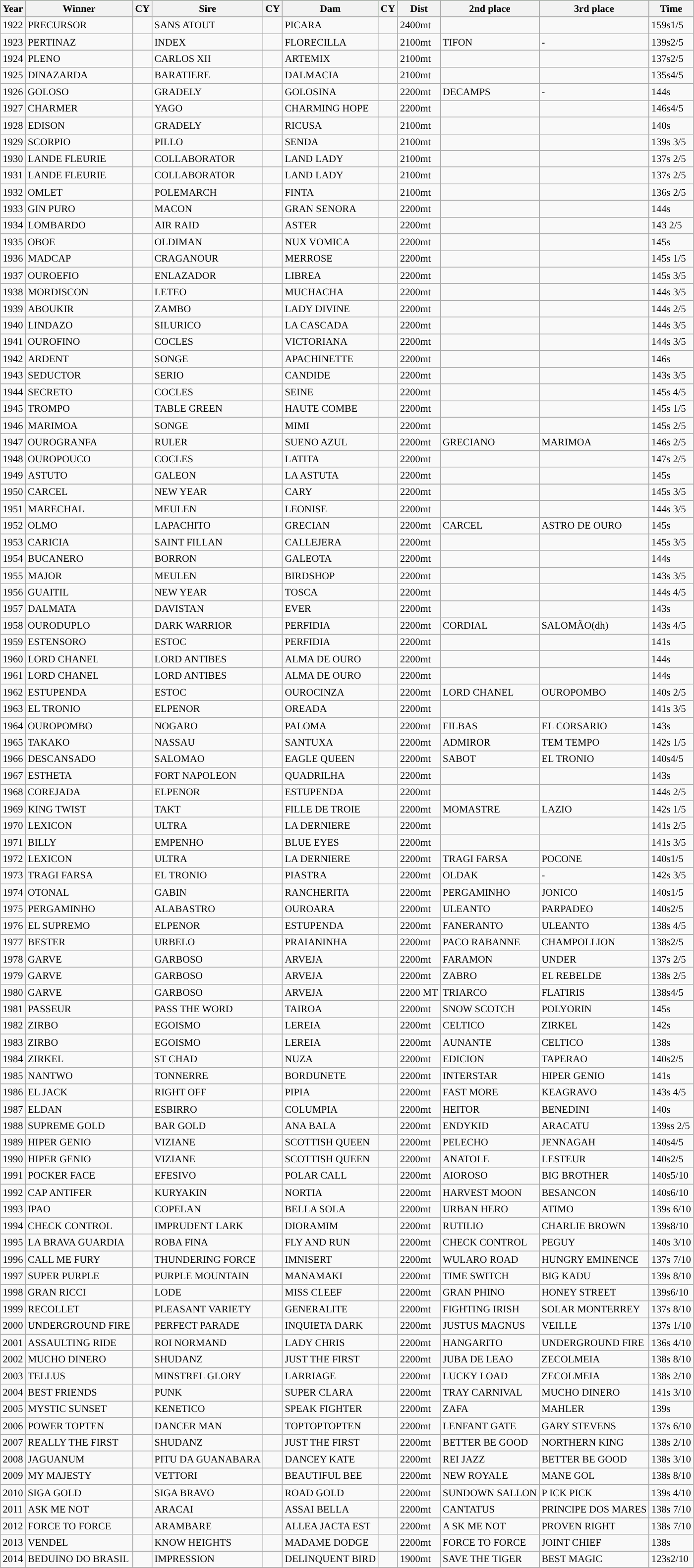<table class = "sortable wikitable"  style="font-size:85%">
<tr style="background:#7d7; text-align:center;">
<th>Year</th>
<th>Winner</th>
<th>CY</th>
<th>Sire</th>
<th>CY</th>
<th>Dam</th>
<th>CY</th>
<th style="white-space:nowrap">Dist</th>
<th>2nd place</th>
<th>3rd place</th>
<th>Time</th>
</tr>
<tr>
<td>1922</td>
<td>PRECURSOR</td>
<td></td>
<td>SANS ATOUT</td>
<td></td>
<td>PICARA</td>
<td></td>
<td>2400mt</td>
<td></td>
<td></td>
<td>159s1/5</td>
</tr>
<tr>
<td>1923</td>
<td>PERTINAZ</td>
<td></td>
<td>INDEX</td>
<td></td>
<td>FLORECILLA</td>
<td></td>
<td>2100mt</td>
<td>TIFON</td>
<td>-</td>
<td>139s2/5</td>
</tr>
<tr>
<td>1924</td>
<td>PLENO</td>
<td></td>
<td>CARLOS XII</td>
<td></td>
<td>ARTEMIX</td>
<td></td>
<td>2100mt</td>
<td></td>
<td></td>
<td>137s2/5</td>
</tr>
<tr>
<td>1925</td>
<td>DINAZARDA</td>
<td></td>
<td>BARATIERE</td>
<td></td>
<td>DALMACIA</td>
<td></td>
<td>2100mt</td>
<td></td>
<td></td>
<td>135s4/5</td>
</tr>
<tr>
<td>1926</td>
<td>GOLOSO</td>
<td></td>
<td>GRADELY</td>
<td></td>
<td>GOLOSINA</td>
<td></td>
<td>2200mt</td>
<td>DECAMPS</td>
<td>-</td>
<td>144s</td>
</tr>
<tr>
<td>1927</td>
<td>CHARMER</td>
<td></td>
<td>YAGO</td>
<td></td>
<td>CHARMING HOPE</td>
<td></td>
<td>2200mt</td>
<td></td>
<td></td>
<td>146s4/5</td>
</tr>
<tr>
<td>1928</td>
<td>EDISON</td>
<td></td>
<td>GRADELY</td>
<td></td>
<td>RICUSA</td>
<td></td>
<td>2100mt</td>
<td></td>
<td></td>
<td>140s</td>
</tr>
<tr>
<td>1929</td>
<td>SCORPIO</td>
<td></td>
<td>PILLO</td>
<td></td>
<td>SENDA</td>
<td></td>
<td>2100mt</td>
<td></td>
<td></td>
<td>139s 3/5</td>
</tr>
<tr>
<td>1930</td>
<td>LANDE FLEURIE</td>
<td></td>
<td>COLLABORATOR</td>
<td></td>
<td>LAND LADY</td>
<td></td>
<td>2100mt</td>
<td></td>
<td></td>
<td>137s 2/5</td>
</tr>
<tr>
<td>1931</td>
<td>LANDE FLEURIE</td>
<td></td>
<td>COLLABORATOR</td>
<td></td>
<td>LAND LADY</td>
<td></td>
<td>2100mt</td>
<td></td>
<td></td>
<td>137s 2/5</td>
</tr>
<tr>
<td>1932</td>
<td>OMLET</td>
<td></td>
<td>POLEMARCH</td>
<td></td>
<td>FINTA</td>
<td></td>
<td>2100mt</td>
<td></td>
<td></td>
<td>136s 2/5</td>
</tr>
<tr>
<td>1933</td>
<td>GIN PURO</td>
<td></td>
<td>MACON</td>
<td></td>
<td>GRAN SENORA</td>
<td></td>
<td>2200mt</td>
<td></td>
<td></td>
<td>144s</td>
</tr>
<tr>
<td>1934</td>
<td>LOMBARDO</td>
<td></td>
<td>AIR RAID</td>
<td></td>
<td>ASTER</td>
<td></td>
<td>2200mt</td>
<td></td>
<td></td>
<td>143 2/5</td>
</tr>
<tr>
<td>1935</td>
<td>OBOE</td>
<td></td>
<td>OLDIMAN</td>
<td></td>
<td>NUX VOMICA</td>
<td></td>
<td>2200mt</td>
<td></td>
<td></td>
<td>145s</td>
</tr>
<tr>
<td>1936</td>
<td>MADCAP</td>
<td></td>
<td>CRAGANOUR</td>
<td></td>
<td>MERROSE</td>
<td></td>
<td>2200mt</td>
<td></td>
<td></td>
<td>145s 1/5</td>
</tr>
<tr>
<td>1937</td>
<td>OUROEFIO</td>
<td></td>
<td>ENLAZADOR</td>
<td></td>
<td>LIBREA</td>
<td></td>
<td>2200mt</td>
<td></td>
<td></td>
<td>145s 3/5</td>
</tr>
<tr>
<td>1938</td>
<td>MORDISCON</td>
<td></td>
<td>LETEO</td>
<td></td>
<td>MUCHACHA</td>
<td></td>
<td>2200mt</td>
<td></td>
<td></td>
<td>144s 3/5</td>
</tr>
<tr>
<td>1939</td>
<td>ABOUKIR</td>
<td></td>
<td>ZAMBO</td>
<td></td>
<td>LADY DIVINE</td>
<td></td>
<td>2200mt</td>
<td></td>
<td></td>
<td>144s 2/5</td>
</tr>
<tr>
<td>1940</td>
<td>LINDAZO</td>
<td></td>
<td>SILURICO</td>
<td></td>
<td>LA CASCADA</td>
<td></td>
<td>2200mt</td>
<td></td>
<td></td>
<td>144s 3/5</td>
</tr>
<tr>
<td>1941</td>
<td>OUROFINO</td>
<td></td>
<td>COCLES</td>
<td></td>
<td>VICTORIANA</td>
<td></td>
<td>2200mt</td>
<td></td>
<td></td>
<td>144s 3/5</td>
</tr>
<tr>
<td>1942</td>
<td>ARDENT</td>
<td></td>
<td>SONGE</td>
<td></td>
<td>APACHINETTE</td>
<td></td>
<td>2200mt</td>
<td></td>
<td></td>
<td>146s</td>
</tr>
<tr>
<td>1943</td>
<td>SEDUCTOR</td>
<td></td>
<td>SERIO</td>
<td></td>
<td>CANDIDE</td>
<td></td>
<td>2200mt</td>
<td></td>
<td></td>
<td>143s 3/5</td>
</tr>
<tr>
<td>1944</td>
<td>SECRETO</td>
<td></td>
<td>COCLES</td>
<td></td>
<td>SEINE</td>
<td></td>
<td>2200mt</td>
<td></td>
<td></td>
<td>145s 4/5</td>
</tr>
<tr>
<td>1945</td>
<td>TROMPO</td>
<td></td>
<td>TABLE GREEN</td>
<td></td>
<td>HAUTE COMBE</td>
<td></td>
<td>2200mt</td>
<td></td>
<td></td>
<td>145s 1/5</td>
</tr>
<tr>
<td>1946</td>
<td>MARIMOA</td>
<td></td>
<td>SONGE</td>
<td></td>
<td>MIMI</td>
<td></td>
<td>2200mt</td>
<td></td>
<td></td>
<td>145s 2/5</td>
</tr>
<tr>
<td>1947</td>
<td>OUROGRANFA</td>
<td></td>
<td>RULER</td>
<td></td>
<td>SUENO AZUL</td>
<td></td>
<td>2200mt</td>
<td>GRECIANO</td>
<td>MARIMOA</td>
<td>146s 2/5</td>
</tr>
<tr>
<td>1948</td>
<td>OUROPOUCO</td>
<td></td>
<td>COCLES</td>
<td></td>
<td>LATITA</td>
<td></td>
<td>2200mt</td>
<td></td>
<td></td>
<td>147s 2/5</td>
</tr>
<tr>
<td>1949</td>
<td>ASTUTO</td>
<td></td>
<td>GALEON</td>
<td></td>
<td>LA ASTUTA</td>
<td></td>
<td>2200mt</td>
<td></td>
<td></td>
<td>145s</td>
</tr>
<tr>
</tr>
<tr>
<td>1950</td>
<td>CARCEL</td>
<td></td>
<td>NEW YEAR</td>
<td></td>
<td>CARY</td>
<td></td>
<td>2200mt</td>
<td></td>
<td></td>
<td>145s 3/5</td>
</tr>
<tr>
<td>1951</td>
<td>MARECHAL</td>
<td></td>
<td>MEULEN</td>
<td></td>
<td>LEONISE</td>
<td></td>
<td>2200mt</td>
<td></td>
<td></td>
<td>144s 3/5</td>
</tr>
<tr>
<td>1952</td>
<td>OLMO</td>
<td></td>
<td>LAPACHITO</td>
<td></td>
<td>GRECIAN</td>
<td></td>
<td>2200mt</td>
<td>CARCEL</td>
<td>ASTRO DE OURO</td>
<td>145s</td>
</tr>
<tr>
<td>1953</td>
<td>CARICIA</td>
<td></td>
<td>SAINT FILLAN</td>
<td></td>
<td>CALLEJERA</td>
<td></td>
<td>2200mt</td>
<td></td>
<td></td>
<td>145s 3/5</td>
</tr>
<tr>
<td>1954</td>
<td>BUCANERO</td>
<td></td>
<td>BORRON</td>
<td></td>
<td>GALEOTA</td>
<td></td>
<td>2200mt</td>
<td></td>
<td></td>
<td>144s</td>
</tr>
<tr>
<td>1955</td>
<td>MAJOR</td>
<td></td>
<td>MEULEN</td>
<td></td>
<td>BIRDSHOP</td>
<td></td>
<td>2200mt</td>
<td></td>
<td></td>
<td>143s 3/5</td>
</tr>
<tr>
<td>1956</td>
<td>GUAITIL</td>
<td></td>
<td>NEW YEAR</td>
<td></td>
<td>TOSCA</td>
<td></td>
<td>2200mt</td>
<td></td>
<td></td>
<td>144s 4/5</td>
</tr>
<tr>
<td>1957</td>
<td>DALMATA</td>
<td></td>
<td>DAVISTAN</td>
<td></td>
<td>EVER</td>
<td></td>
<td>2200mt</td>
<td></td>
<td></td>
<td>143s</td>
</tr>
<tr>
<td>1958</td>
<td>OURODUPLO</td>
<td></td>
<td>DARK WARRIOR</td>
<td></td>
<td>PERFIDIA</td>
<td></td>
<td>2200mt</td>
<td>CORDIAL</td>
<td>SALOMÃO(dh)</td>
<td>143s 4/5</td>
</tr>
<tr>
<td>1959</td>
<td>ESTENSORO</td>
<td></td>
<td>ESTOC</td>
<td></td>
<td>PERFIDIA</td>
<td></td>
<td>2200mt</td>
<td></td>
<td></td>
<td>141s</td>
</tr>
<tr>
<td>1960</td>
<td>LORD CHANEL</td>
<td></td>
<td>LORD ANTIBES</td>
<td></td>
<td>ALMA DE OURO</td>
<td></td>
<td>2200mt</td>
<td></td>
<td></td>
<td>144s</td>
</tr>
<tr>
<td>1961</td>
<td>LORD CHANEL</td>
<td></td>
<td>LORD ANTIBES</td>
<td></td>
<td>ALMA DE OURO</td>
<td></td>
<td>2200mt</td>
<td></td>
<td></td>
<td>144s</td>
</tr>
<tr>
<td>1962</td>
<td>ESTUPENDA</td>
<td></td>
<td>ESTOC</td>
<td></td>
<td>OUROCINZA</td>
<td></td>
<td>2200mt</td>
<td>LORD CHANEL</td>
<td>OUROPOMBO</td>
<td>140s 2/5</td>
</tr>
<tr>
<td>1963</td>
<td>EL TRONIO</td>
<td></td>
<td>ELPENOR</td>
<td></td>
<td>OREADA</td>
<td></td>
<td>2200mt</td>
<td></td>
<td></td>
<td>141s 3/5</td>
</tr>
<tr>
<td>1964</td>
<td>OUROPOMBO</td>
<td></td>
<td>NOGARO</td>
<td></td>
<td>PALOMA</td>
<td></td>
<td>2200mt</td>
<td>FILBAS</td>
<td>EL CORSARIO</td>
<td>143s</td>
</tr>
<tr>
<td>1965</td>
<td>TAKAKO</td>
<td></td>
<td>NASSAU</td>
<td></td>
<td>SANTUXA</td>
<td></td>
<td>2200mt</td>
<td>ADMIROR</td>
<td>TEM TEMPO</td>
<td>142s 1/5</td>
</tr>
<tr>
<td>1966</td>
<td>DESCANSADO</td>
<td></td>
<td>SALOMAO</td>
<td></td>
<td>EAGLE QUEEN</td>
<td></td>
<td>2200mt</td>
<td>SABOT</td>
<td>EL TRONIO</td>
<td>140s4/5</td>
</tr>
<tr>
<td>1967</td>
<td>ESTHETA</td>
<td></td>
<td>FORT NAPOLEON</td>
<td></td>
<td>QUADRILHA</td>
<td></td>
<td>2200mt</td>
<td></td>
<td></td>
<td>143s</td>
</tr>
<tr>
<td>1968</td>
<td>COREJADA</td>
<td></td>
<td>ELPENOR</td>
<td></td>
<td>ESTUPENDA</td>
<td></td>
<td>2200mt</td>
<td></td>
<td></td>
<td>144s 2/5</td>
</tr>
<tr>
<td>1969</td>
<td>KING TWIST</td>
<td></td>
<td>TAKT</td>
<td></td>
<td>FILLE DE TROIE</td>
<td></td>
<td>2200mt</td>
<td>MOMASTRE</td>
<td>LAZIO</td>
<td>142s 1/5</td>
</tr>
<tr>
<td>1970</td>
<td>LEXICON</td>
<td></td>
<td>ULTRA</td>
<td></td>
<td>LA DERNIERE</td>
<td></td>
<td>2200mt</td>
<td></td>
<td></td>
<td>141s 2/5</td>
</tr>
<tr>
<td>1971</td>
<td>BILLY</td>
<td></td>
<td>EMPENHO</td>
<td></td>
<td>BLUE EYES</td>
<td></td>
<td>2200mt</td>
<td></td>
<td></td>
<td>141s 3/5</td>
</tr>
<tr>
<td>1972</td>
<td>LEXICON</td>
<td></td>
<td>ULTRA</td>
<td></td>
<td>LA DERNIERE</td>
<td></td>
<td>2200mt</td>
<td>TRAGI FARSA</td>
<td>POCONE</td>
<td>140s1/5</td>
</tr>
<tr>
<td>1973</td>
<td>TRAGI FARSA</td>
<td></td>
<td>EL TRONIO</td>
<td></td>
<td>PIASTRA</td>
<td></td>
<td>2200mt</td>
<td>OLDAK</td>
<td>-</td>
<td>142s 3/5</td>
</tr>
<tr>
<td>1974</td>
<td>OTONAL</td>
<td></td>
<td>GABIN</td>
<td></td>
<td>RANCHERITA</td>
<td></td>
<td>2200mt</td>
<td>PERGAMINHO</td>
<td>JONICO</td>
<td>140s1/5</td>
</tr>
<tr>
<td>1975</td>
<td>PERGAMINHO</td>
<td></td>
<td>ALABASTRO</td>
<td></td>
<td>OUROARA</td>
<td></td>
<td>2200mt</td>
<td>ULEANTO</td>
<td>PARPADEO</td>
<td>140s2/5</td>
</tr>
<tr>
<td>1976</td>
<td>EL SUPREMO</td>
<td></td>
<td>ELPENOR</td>
<td></td>
<td>ESTUPENDA</td>
<td></td>
<td>2200mt</td>
<td>FANERANTO</td>
<td>ULEANTO</td>
<td>138s 4/5</td>
</tr>
<tr>
<td>1977</td>
<td>BESTER</td>
<td></td>
<td>URBELO</td>
<td></td>
<td>PRAIANINHA</td>
<td></td>
<td>2200mt</td>
<td>PACO RABANNE</td>
<td>CHAMPOLLION</td>
<td>138s2/5</td>
</tr>
<tr>
<td>1978</td>
<td>GARVE</td>
<td></td>
<td>GARBOSO</td>
<td></td>
<td>ARVEJA</td>
<td></td>
<td>2200mt</td>
<td>FARAMON</td>
<td>UNDER</td>
<td>137s 2/5</td>
</tr>
<tr>
<td>1979</td>
<td>GARVE</td>
<td></td>
<td>GARBOSO</td>
<td></td>
<td>ARVEJA</td>
<td></td>
<td>2200mt</td>
<td>ZABRO</td>
<td>EL REBELDE</td>
<td>138s 2/5</td>
</tr>
<tr>
<td>1980</td>
<td>GARVE</td>
<td></td>
<td>GARBOSO</td>
<td></td>
<td>ARVEJA</td>
<td></td>
<td>2200 MT</td>
<td>TRIARCO</td>
<td>FLATIRIS</td>
<td>138s4/5</td>
</tr>
<tr>
<td>1981</td>
<td>PASSEUR</td>
<td></td>
<td>PASS THE WORD</td>
<td></td>
<td>TAIROA</td>
<td></td>
<td>2200mt</td>
<td>SNOW SCOTCH</td>
<td>POLYORIN</td>
<td>145s</td>
</tr>
<tr>
<td>1982</td>
<td>ZIRBO</td>
<td></td>
<td>EGOISMO</td>
<td></td>
<td>LEREIA</td>
<td></td>
<td>2200mt</td>
<td>CELTICO</td>
<td>ZIRKEL</td>
<td>142s</td>
</tr>
<tr>
<td>1983</td>
<td>ZIRBO</td>
<td></td>
<td>EGOISMO</td>
<td></td>
<td>LEREIA</td>
<td></td>
<td>2200mt</td>
<td>AUNANTE</td>
<td>CELTICO</td>
<td>138s</td>
</tr>
<tr>
<td>1984</td>
<td>ZIRKEL</td>
<td></td>
<td>ST CHAD</td>
<td></td>
<td>NUZA</td>
<td></td>
<td>2200mt</td>
<td>EDICION</td>
<td>TAPERAO</td>
<td>140s2/5</td>
</tr>
<tr>
<td>1985</td>
<td>NANTWO</td>
<td></td>
<td>TONNERRE</td>
<td></td>
<td>BORDUNETE</td>
<td></td>
<td>2200mt</td>
<td>INTERSTAR</td>
<td>HIPER GENIO</td>
<td>141s</td>
</tr>
<tr>
<td>1986</td>
<td>EL JACK</td>
<td></td>
<td>RIGHT OFF</td>
<td></td>
<td>PIPIA</td>
<td></td>
<td>2200mt</td>
<td>FAST MORE</td>
<td>KEAGRAVO</td>
<td>143s 4/5</td>
</tr>
<tr>
<td>1987</td>
<td>ELDAN</td>
<td></td>
<td>ESBIRRO</td>
<td></td>
<td>COLUMPIA</td>
<td></td>
<td>2200mt</td>
<td>HEITOR</td>
<td>BENEDINI</td>
<td>140s</td>
</tr>
<tr>
<td>1988</td>
<td>SUPREME GOLD</td>
<td></td>
<td>BAR GOLD</td>
<td></td>
<td>ANA BALA</td>
<td></td>
<td>2200mt</td>
<td>ENDYKID</td>
<td>ARACATU</td>
<td>139ss 2/5</td>
</tr>
<tr>
<td>1989</td>
<td>HIPER GENIO</td>
<td></td>
<td>VIZIANE</td>
<td></td>
<td>SCOTTISH QUEEN</td>
<td></td>
<td>2200mt</td>
<td>PELECHO</td>
<td>JENNAGAH</td>
<td>140s4/5</td>
</tr>
<tr>
<td>1990</td>
<td>HIPER GENIO</td>
<td></td>
<td>VIZIANE</td>
<td></td>
<td>SCOTTISH QUEEN</td>
<td></td>
<td>2200mt</td>
<td>ANATOLE</td>
<td>LESTEUR</td>
<td>140s2/5</td>
</tr>
<tr>
<td>1991</td>
<td>POCKER FACE</td>
<td></td>
<td>EFESIVO</td>
<td></td>
<td>POLAR CALL</td>
<td></td>
<td>2200mt</td>
<td>AIOROSO</td>
<td>BIG BROTHER</td>
<td>140s5/10</td>
</tr>
<tr>
<td>1992</td>
<td>CAP ANTIFER</td>
<td></td>
<td>KURYAKIN</td>
<td></td>
<td>NORTIA</td>
<td></td>
<td>2200mt</td>
<td>HARVEST MOON</td>
<td>BESANCON</td>
<td>140s6/10</td>
</tr>
<tr>
<td>1993</td>
<td>IPAO</td>
<td></td>
<td>COPELAN</td>
<td></td>
<td>BELLA SOLA</td>
<td></td>
<td>2200mt</td>
<td>URBAN HERO</td>
<td>ATIMO</td>
<td>139s 6/10</td>
</tr>
<tr>
<td>1994</td>
<td>CHECK CONTROL</td>
<td></td>
<td>IMPRUDENT LARK</td>
<td></td>
<td>DIORAMIM</td>
<td></td>
<td>2200mt</td>
<td>RUTILIO</td>
<td>CHARLIE BROWN</td>
<td>139s8/10</td>
</tr>
<tr>
<td>1995</td>
<td>LA BRAVA GUARDIA</td>
<td></td>
<td>ROBA FINA</td>
<td></td>
<td>FLY AND RUN</td>
<td></td>
<td>2200mt</td>
<td>CHECK CONTROL</td>
<td>PEGUY</td>
<td>140s 3/10</td>
</tr>
<tr>
<td>1996</td>
<td>CALL ME FURY</td>
<td></td>
<td>THUNDERING FORCE</td>
<td></td>
<td>IMNISERT</td>
<td></td>
<td>2200mt</td>
<td>WULARO ROAD</td>
<td>HUNGRY EMINENCE</td>
<td>137s 7/10</td>
</tr>
<tr>
<td>1997</td>
<td>SUPER PURPLE</td>
<td></td>
<td>PURPLE MOUNTAIN</td>
<td></td>
<td>MANAMAKI</td>
<td></td>
<td>2200mt</td>
<td>TIME SWITCH</td>
<td>BIG KADU</td>
<td>139s 8/10</td>
</tr>
<tr>
<td>1998</td>
<td>GRAN RICCI</td>
<td></td>
<td>LODE</td>
<td></td>
<td>MISS CLEEF</td>
<td></td>
<td>2200mt</td>
<td>GRAN PHINO</td>
<td>HONEY STREET</td>
<td>139s6/10</td>
</tr>
<tr>
<td>1999</td>
<td>RECOLLET</td>
<td></td>
<td>PLEASANT VARIETY</td>
<td></td>
<td>GENERALITE</td>
<td></td>
<td>2200mt</td>
<td>FIGHTING IRISH</td>
<td>SOLAR MONTERREY</td>
<td>137s 8/10</td>
</tr>
<tr>
<td>2000</td>
<td>UNDERGROUND FIRE</td>
<td></td>
<td>PERFECT PARADE</td>
<td></td>
<td>INQUIETA DARK</td>
<td></td>
<td>2200mt</td>
<td>JUSTUS MAGNUS</td>
<td>VEILLE</td>
<td>137s 1/10</td>
</tr>
<tr>
<td>2001</td>
<td>ASSAULTING RIDE</td>
<td></td>
<td>ROI NORMAND</td>
<td></td>
<td>LADY CHRIS</td>
<td></td>
<td>2200mt</td>
<td>HANGARITO</td>
<td>UNDERGROUND FIRE</td>
<td>136s 4/10</td>
</tr>
<tr>
<td>2002</td>
<td>MUCHO DINERO</td>
<td></td>
<td>SHUDANZ</td>
<td></td>
<td>JUST THE FIRST</td>
<td></td>
<td>2200mt</td>
<td>JUBA DE LEAO</td>
<td>ZECOLMEIA</td>
<td>138s 8/10</td>
</tr>
<tr>
<td>2003</td>
<td>TELLUS</td>
<td></td>
<td>MINSTREL GLORY</td>
<td></td>
<td>LARRIAGE</td>
<td></td>
<td>2200mt</td>
<td>LUCKY LOAD</td>
<td>ZECOLMEIA</td>
<td>138s 2/10</td>
</tr>
<tr>
<td>2004</td>
<td>BEST FRIENDS</td>
<td></td>
<td>PUNK</td>
<td></td>
<td>SUPER CLARA</td>
<td></td>
<td>2200mt</td>
<td>TRAY CARNIVAL</td>
<td>MUCHO DINERO</td>
<td>141s 3/10</td>
</tr>
<tr>
<td>2005</td>
<td>MYSTIC SUNSET</td>
<td></td>
<td>KENETICO</td>
<td></td>
<td>SPEAK FIGHTER</td>
<td></td>
<td>2200mt</td>
<td>ZAFA</td>
<td>MAHLER</td>
<td>139s</td>
</tr>
<tr>
<td>2006</td>
<td>POWER TOPTEN</td>
<td></td>
<td>DANCER MAN</td>
<td></td>
<td>TOPTOPTOPTEN</td>
<td></td>
<td>2200mt</td>
<td>LENFANT GATE</td>
<td>GARY STEVENS</td>
<td>137s 6/10</td>
</tr>
<tr>
<td>2007</td>
<td>REALLY THE FIRST</td>
<td></td>
<td>SHUDANZ</td>
<td></td>
<td>JUST THE FIRST</td>
<td></td>
<td>2200mt</td>
<td>BETTER BE GOOD</td>
<td>NORTHERN KING</td>
<td>138s 2/10</td>
</tr>
<tr>
<td>2008</td>
<td>JAGUANUM</td>
<td></td>
<td>PITU DA GUANABARA</td>
<td></td>
<td>DANCEY KATE</td>
<td></td>
<td>2200mt</td>
<td>REI JAZZ</td>
<td>BETTER BE GOOD</td>
<td>138s 3/10</td>
</tr>
<tr>
<td>2009</td>
<td>MY MAJESTY</td>
<td></td>
<td>VETTORI</td>
<td></td>
<td>BEAUTIFUL BEE</td>
<td></td>
<td>2200mt</td>
<td>NEW ROYALE</td>
<td>MANE GOL</td>
<td>138s 8/10</td>
</tr>
<tr>
<td>2010</td>
<td>SIGA GOLD</td>
<td></td>
<td>SIGA BRAVO</td>
<td></td>
<td>ROAD GOLD</td>
<td></td>
<td>2200mt</td>
<td>SUNDOWN SALLON</td>
<td>P ICK PICK</td>
<td>139s 4/10</td>
</tr>
<tr>
<td>2011</td>
<td>ASK ME NOT</td>
<td></td>
<td>ARACAI</td>
<td></td>
<td>ASSAI BELLA</td>
<td></td>
<td>2200mt</td>
<td>CANTATUS</td>
<td>PRINCIPE DOS MARES</td>
<td>138s 7/10</td>
</tr>
<tr>
<td>2012</td>
<td>FORCE TO FORCE</td>
<td></td>
<td>ARAMBARE</td>
<td></td>
<td>ALLEA JACTA EST</td>
<td></td>
<td>2200mt</td>
<td>A SK ME NOT</td>
<td>PROVEN RIGHT</td>
<td>138s 7/10</td>
</tr>
<tr>
<td>2013</td>
<td>VENDEL</td>
<td></td>
<td>KNOW HEIGHTS</td>
<td></td>
<td>MADAME DODGE</td>
<td></td>
<td>2200mt</td>
<td>FORCE TO FORCE</td>
<td>JOINT CHIEF</td>
<td>138s</td>
</tr>
<tr>
<td>2014</td>
<td>BEDUINO DO BRASIL</td>
<td></td>
<td>IMPRESSION</td>
<td></td>
<td>DELINQUENT BIRD</td>
<td></td>
<td>1900mt</td>
<td>SAVE THE TIGER</td>
<td>BEST MAGIC</td>
<td>123s2/10</td>
</tr>
<tr>
</tr>
</table>
